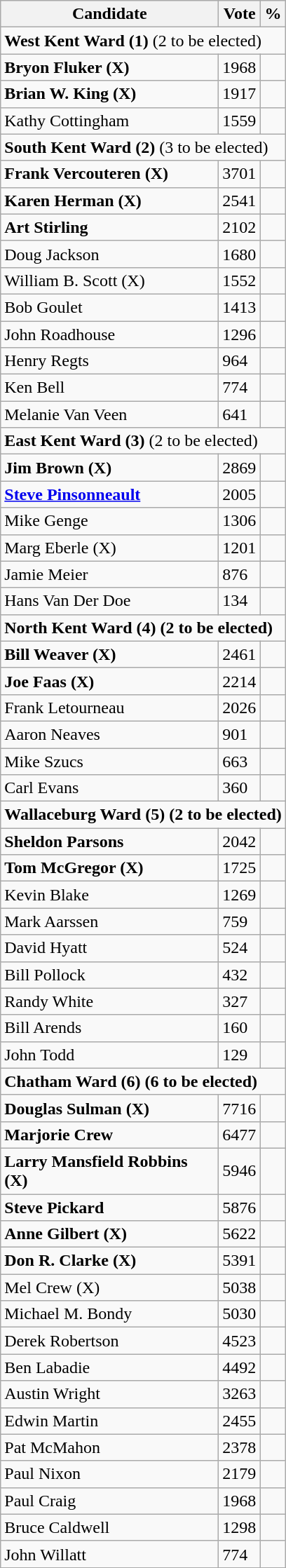<table class="wikitable">
<tr>
<th bgcolor="#DDDDFF" width="200px">Candidate</th>
<th bgcolor="#DDDDFF">Vote</th>
<th bgcolor="#DDDDFF">%</th>
</tr>
<tr>
<td colspan="4"><strong>West Kent Ward (1)</strong> (2 to be elected)</td>
</tr>
<tr>
<td><strong>Bryon Fluker (X)</strong></td>
<td>1968</td>
<td></td>
</tr>
<tr>
<td><strong>Brian W. King (X)</strong></td>
<td>1917</td>
<td></td>
</tr>
<tr>
<td>Kathy Cottingham</td>
<td>1559</td>
<td></td>
</tr>
<tr>
<td colspan="4"><strong>South Kent Ward (2)</strong> (3 to be elected)</td>
</tr>
<tr>
<td><strong>Frank Vercouteren (X)</strong></td>
<td>3701</td>
<td></td>
</tr>
<tr>
<td><strong>Karen Herman (X)</strong></td>
<td>2541</td>
<td></td>
</tr>
<tr>
<td><strong>Art Stirling</strong></td>
<td>2102</td>
<td></td>
</tr>
<tr>
<td>Doug Jackson</td>
<td>1680</td>
<td></td>
</tr>
<tr>
<td>William B. Scott (X)</td>
<td>1552</td>
<td></td>
</tr>
<tr>
<td>Bob Goulet</td>
<td>1413</td>
<td></td>
</tr>
<tr>
<td>John Roadhouse</td>
<td>1296</td>
<td></td>
</tr>
<tr>
<td>Henry Regts</td>
<td>964</td>
<td></td>
</tr>
<tr>
<td>Ken Bell</td>
<td>774</td>
<td></td>
</tr>
<tr>
<td>Melanie Van Veen</td>
<td>641</td>
<td></td>
</tr>
<tr>
<td colspan="4"><strong>East Kent Ward (3)</strong> (2 to be elected)</td>
</tr>
<tr>
<td><strong>Jim Brown (X)</strong></td>
<td>2869</td>
<td></td>
</tr>
<tr>
<td><strong><a href='#'>Steve Pinsonneault</a></strong></td>
<td>2005</td>
<td></td>
</tr>
<tr>
<td>Mike Genge</td>
<td>1306</td>
<td></td>
</tr>
<tr>
<td>Marg Eberle (X)</td>
<td>1201</td>
<td></td>
</tr>
<tr>
<td>Jamie Meier</td>
<td>876</td>
<td></td>
</tr>
<tr>
<td>Hans Van Der Doe</td>
<td>134</td>
<td></td>
</tr>
<tr>
<td colspan="4"><strong>North Kent Ward (4) (2 to be elected)</strong></td>
</tr>
<tr>
<td><strong>Bill Weaver (X)</strong></td>
<td>2461</td>
<td></td>
</tr>
<tr>
<td><strong>Joe Faas (X)</strong></td>
<td>2214</td>
<td></td>
</tr>
<tr>
<td>Frank Letourneau</td>
<td>2026</td>
<td></td>
</tr>
<tr>
<td>Aaron Neaves</td>
<td>901</td>
<td></td>
</tr>
<tr>
<td>Mike Szucs</td>
<td>663</td>
<td></td>
</tr>
<tr>
<td>Carl Evans</td>
<td>360</td>
<td></td>
</tr>
<tr>
<td colspan="4"><strong>Wallaceburg Ward (5) (2 to be elected)</strong></td>
</tr>
<tr>
<td><strong>Sheldon Parsons</strong></td>
<td>2042</td>
<td></td>
</tr>
<tr>
<td><strong>Tom McGregor (X)</strong></td>
<td>1725</td>
<td></td>
</tr>
<tr>
<td>Kevin Blake</td>
<td>1269</td>
<td></td>
</tr>
<tr>
<td>Mark Aarssen</td>
<td>759</td>
<td></td>
</tr>
<tr>
<td>David Hyatt</td>
<td>524</td>
<td></td>
</tr>
<tr>
<td>Bill Pollock</td>
<td>432</td>
<td></td>
</tr>
<tr>
<td>Randy White</td>
<td>327</td>
<td></td>
</tr>
<tr>
<td>Bill Arends</td>
<td>160</td>
<td></td>
</tr>
<tr>
<td>John Todd</td>
<td>129</td>
<td></td>
</tr>
<tr>
<td colspan="4"><strong>Chatham Ward (6) (6 to be elected)</strong></td>
</tr>
<tr>
<td><strong>Douglas Sulman (X)</strong></td>
<td>7716</td>
<td></td>
</tr>
<tr>
<td><strong>Marjorie Crew</strong></td>
<td>6477</td>
<td></td>
</tr>
<tr>
<td><strong>Larry Mansfield Robbins (X)</strong></td>
<td>5946</td>
<td></td>
</tr>
<tr>
<td><strong>Steve Pickard</strong></td>
<td>5876</td>
<td></td>
</tr>
<tr>
<td><strong>Anne Gilbert (X)</strong></td>
<td>5622</td>
<td></td>
</tr>
<tr>
<td><strong>Don R. Clarke (X)</strong></td>
<td>5391</td>
<td></td>
</tr>
<tr>
<td>Mel Crew (X)</td>
<td>5038</td>
<td></td>
</tr>
<tr>
<td>Michael M. Bondy</td>
<td>5030</td>
<td></td>
</tr>
<tr>
<td>Derek Robertson</td>
<td>4523</td>
<td></td>
</tr>
<tr>
<td>Ben Labadie</td>
<td>4492</td>
<td></td>
</tr>
<tr>
<td>Austin Wright</td>
<td>3263</td>
<td></td>
</tr>
<tr>
<td>Edwin Martin</td>
<td>2455</td>
<td></td>
</tr>
<tr>
<td>Pat McMahon</td>
<td>2378</td>
<td></td>
</tr>
<tr>
<td>Paul Nixon</td>
<td>2179</td>
<td></td>
</tr>
<tr>
<td>Paul Craig</td>
<td>1968</td>
<td></td>
</tr>
<tr>
<td>Bruce Caldwell</td>
<td>1298</td>
<td></td>
</tr>
<tr>
<td>John Willatt</td>
<td>774</td>
<td></td>
</tr>
</table>
